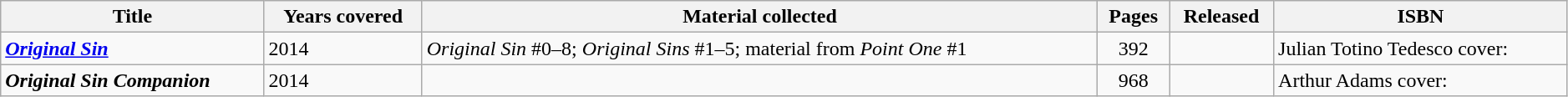<table class="wikitable sortable" width=99%>
<tr>
<th>Title</th>
<th>Years covered</th>
<th class="unsortable">Material collected</th>
<th>Pages</th>
<th>Released</th>
<th class="unsortable">ISBN</th>
</tr>
<tr>
<td><strong><em><a href='#'>Original Sin</a></em></strong></td>
<td>2014</td>
<td><em>Original Sin</em> #0–8; <em>Original Sins</em> #1–5; material from <em>Point One</em> #1</td>
<td style="text-align: center;">392</td>
<td></td>
<td>Julian Totino Tedesco cover: </td>
</tr>
<tr>
<td><strong><em>Original Sin Companion</em></strong></td>
<td>2014</td>
<td></td>
<td style="text-align: center;">968</td>
<td></td>
<td>Arthur Adams cover: </td>
</tr>
</table>
